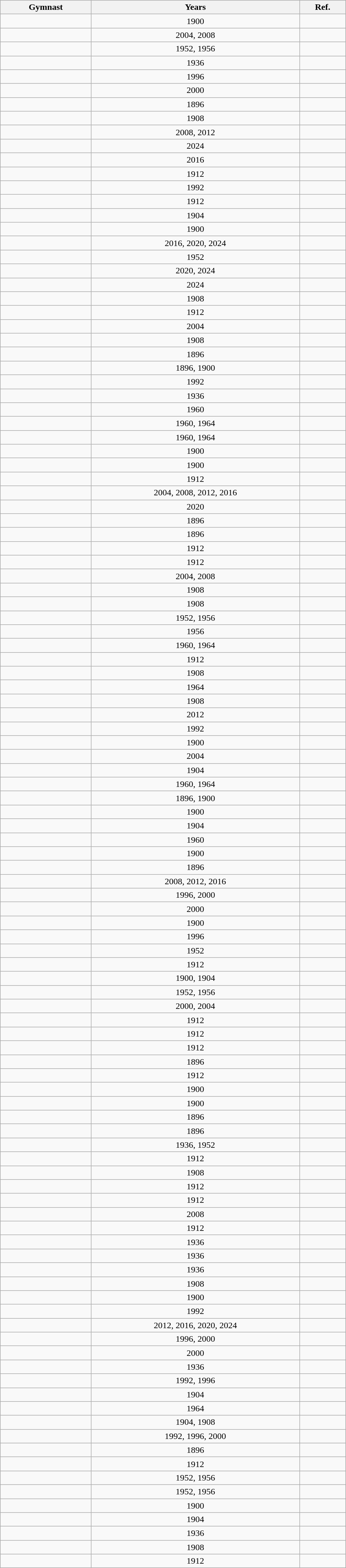<table class="wikitable sortable" width=50% style="text-align:center;">
<tr>
<th>Gymnast</th>
<th>Years</th>
<th class="unsortable">Ref.</th>
</tr>
<tr>
<td></td>
<td>1900</td>
<td></td>
</tr>
<tr>
<td></td>
<td>2004, 2008</td>
<td></td>
</tr>
<tr>
<td></td>
<td>1952, 1956</td>
<td></td>
</tr>
<tr>
<td></td>
<td>1936</td>
<td></td>
</tr>
<tr>
<td></td>
<td>1996</td>
<td></td>
</tr>
<tr>
<td></td>
<td>2000</td>
<td></td>
</tr>
<tr>
<td></td>
<td>1896</td>
<td></td>
</tr>
<tr>
<td></td>
<td>1908</td>
<td></td>
</tr>
<tr>
<td></td>
<td>2008, 2012</td>
<td></td>
</tr>
<tr>
<td></td>
<td>2024</td>
<td></td>
</tr>
<tr>
<td></td>
<td>2016</td>
<td></td>
</tr>
<tr>
<td></td>
<td>1912</td>
<td></td>
</tr>
<tr>
<td></td>
<td>1992</td>
<td></td>
</tr>
<tr>
<td></td>
<td>1912</td>
<td></td>
</tr>
<tr>
<td></td>
<td>1904</td>
<td></td>
</tr>
<tr>
<td></td>
<td>1900</td>
<td></td>
</tr>
<tr>
<td></td>
<td>2016, 2020, 2024</td>
<td></td>
</tr>
<tr>
<td></td>
<td>1952</td>
<td></td>
</tr>
<tr>
<td></td>
<td>2020, 2024</td>
<td></td>
</tr>
<tr>
<td></td>
<td>2024</td>
<td></td>
</tr>
<tr>
<td></td>
<td>1908</td>
<td></td>
</tr>
<tr>
<td></td>
<td>1912</td>
<td></td>
</tr>
<tr>
<td></td>
<td>2004</td>
<td></td>
</tr>
<tr>
<td></td>
<td>1908</td>
<td></td>
</tr>
<tr>
<td></td>
<td>1896</td>
<td></td>
</tr>
<tr>
<td></td>
<td>1896, 1900</td>
<td></td>
</tr>
<tr>
<td></td>
<td>1992</td>
<td></td>
</tr>
<tr>
<td></td>
<td>1936</td>
<td></td>
</tr>
<tr>
<td></td>
<td>1960</td>
<td></td>
</tr>
<tr>
<td></td>
<td>1960, 1964</td>
<td></td>
</tr>
<tr>
<td></td>
<td>1960, 1964</td>
<td></td>
</tr>
<tr>
<td></td>
<td>1900</td>
<td></td>
</tr>
<tr>
<td></td>
<td>1900</td>
<td></td>
</tr>
<tr>
<td></td>
<td>1912</td>
<td></td>
</tr>
<tr>
<td></td>
<td>2004, 2008, 2012, 2016</td>
<td></td>
</tr>
<tr>
<td></td>
<td>2020</td>
<td></td>
</tr>
<tr>
<td></td>
<td>1896</td>
<td></td>
</tr>
<tr>
<td></td>
<td>1896</td>
<td></td>
</tr>
<tr>
<td></td>
<td>1912</td>
<td></td>
</tr>
<tr>
<td></td>
<td>1912</td>
<td></td>
</tr>
<tr>
<td></td>
<td>2004, 2008</td>
<td></td>
</tr>
<tr>
<td></td>
<td>1908</td>
<td></td>
</tr>
<tr>
<td></td>
<td>1908</td>
<td></td>
</tr>
<tr>
<td></td>
<td>1952, 1956</td>
<td></td>
</tr>
<tr>
<td></td>
<td>1956</td>
<td></td>
</tr>
<tr>
<td></td>
<td>1960, 1964</td>
<td></td>
</tr>
<tr>
<td></td>
<td>1912</td>
<td></td>
</tr>
<tr>
<td></td>
<td>1908</td>
<td></td>
</tr>
<tr>
<td></td>
<td>1964</td>
<td></td>
</tr>
<tr>
<td></td>
<td>1908</td>
<td></td>
</tr>
<tr>
<td></td>
<td>2012</td>
<td></td>
</tr>
<tr>
<td></td>
<td>1992</td>
<td></td>
</tr>
<tr>
<td></td>
<td>1900</td>
<td></td>
</tr>
<tr>
<td></td>
<td>2004</td>
<td></td>
</tr>
<tr>
<td></td>
<td>1904</td>
<td></td>
</tr>
<tr>
<td></td>
<td>1960, 1964</td>
<td></td>
</tr>
<tr>
<td></td>
<td>1896, 1900</td>
<td></td>
</tr>
<tr>
<td></td>
<td>1900</td>
<td></td>
</tr>
<tr>
<td></td>
<td>1904</td>
<td></td>
</tr>
<tr>
<td></td>
<td>1960</td>
<td></td>
</tr>
<tr>
<td></td>
<td>1900</td>
<td></td>
</tr>
<tr>
<td></td>
<td>1896</td>
<td></td>
</tr>
<tr>
<td></td>
<td>2008, 2012, 2016</td>
<td></td>
</tr>
<tr>
<td></td>
<td>1996, 2000</td>
<td></td>
</tr>
<tr>
<td></td>
<td>2000</td>
<td></td>
</tr>
<tr>
<td></td>
<td>1900</td>
<td></td>
</tr>
<tr>
<td></td>
<td>1996</td>
<td></td>
</tr>
<tr>
<td></td>
<td>1952</td>
<td></td>
</tr>
<tr>
<td></td>
<td>1912</td>
<td></td>
</tr>
<tr>
<td></td>
<td>1900, 1904</td>
<td></td>
</tr>
<tr>
<td></td>
<td>1952, 1956</td>
<td></td>
</tr>
<tr>
<td></td>
<td>2000, 2004</td>
<td></td>
</tr>
<tr>
<td></td>
<td>1912</td>
<td></td>
</tr>
<tr>
<td></td>
<td>1912</td>
<td></td>
</tr>
<tr>
<td></td>
<td>1912</td>
<td></td>
</tr>
<tr>
<td></td>
<td>1896</td>
<td></td>
</tr>
<tr>
<td></td>
<td>1912</td>
<td></td>
</tr>
<tr>
<td></td>
<td>1900</td>
<td></td>
</tr>
<tr>
<td></td>
<td>1900</td>
<td></td>
</tr>
<tr>
<td></td>
<td>1896</td>
<td></td>
</tr>
<tr>
<td></td>
<td>1896</td>
<td></td>
</tr>
<tr>
<td></td>
<td>1936, 1952</td>
<td></td>
</tr>
<tr>
<td></td>
<td>1912</td>
<td></td>
</tr>
<tr>
<td></td>
<td>1908</td>
<td></td>
</tr>
<tr>
<td></td>
<td>1912</td>
<td></td>
</tr>
<tr>
<td></td>
<td>1912</td>
<td></td>
</tr>
<tr>
<td></td>
<td>2008</td>
<td></td>
</tr>
<tr>
<td></td>
<td>1912</td>
<td></td>
</tr>
<tr>
<td></td>
<td>1936</td>
<td></td>
</tr>
<tr>
<td></td>
<td>1936</td>
<td></td>
</tr>
<tr>
<td></td>
<td>1936</td>
<td></td>
</tr>
<tr>
<td></td>
<td>1908</td>
<td></td>
</tr>
<tr>
<td></td>
<td>1900</td>
<td></td>
</tr>
<tr>
<td></td>
<td>1992</td>
<td></td>
</tr>
<tr>
<td></td>
<td>2012, 2016, 2020, 2024</td>
<td></td>
</tr>
<tr>
<td></td>
<td>1996, 2000</td>
<td></td>
</tr>
<tr>
<td></td>
<td>2000</td>
<td></td>
</tr>
<tr>
<td></td>
<td>1936</td>
<td></td>
</tr>
<tr>
<td></td>
<td>1992, 1996</td>
<td></td>
</tr>
<tr>
<td></td>
<td>1904</td>
<td></td>
</tr>
<tr>
<td></td>
<td>1964</td>
<td></td>
</tr>
<tr>
<td></td>
<td>1904, 1908</td>
<td></td>
</tr>
<tr>
<td></td>
<td>1992, 1996, 2000</td>
<td></td>
</tr>
<tr>
<td></td>
<td>1896</td>
<td></td>
</tr>
<tr>
<td></td>
<td>1912</td>
<td></td>
</tr>
<tr>
<td></td>
<td>1952, 1956</td>
<td></td>
</tr>
<tr>
<td></td>
<td>1952, 1956</td>
<td></td>
</tr>
<tr>
<td></td>
<td>1900</td>
<td></td>
</tr>
<tr>
<td></td>
<td>1904</td>
<td></td>
</tr>
<tr>
<td></td>
<td>1936</td>
<td></td>
</tr>
<tr>
<td></td>
<td>1908</td>
<td></td>
</tr>
<tr>
<td></td>
<td>1912</td>
<td></td>
</tr>
</table>
